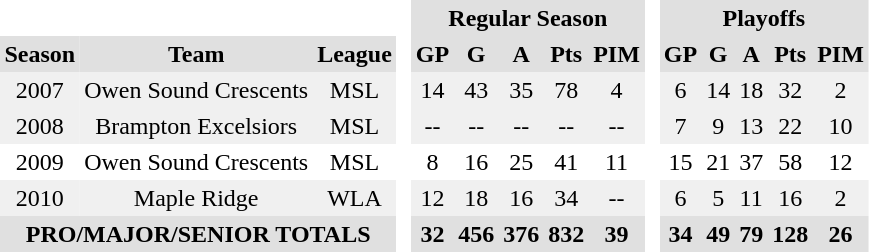<table BORDER="0" CELLPADDING="3" CELLSPACING="0">
<tr ALIGN="center" bgcolor="#e0e0e0">
<th colspan="3" bgcolor="#ffffff"> </th>
<th rowspan="99" bgcolor="#ffffff"> </th>
<th colspan="5">Regular Season</th>
<th rowspan="99" bgcolor="#ffffff"> </th>
<th colspan="5">Playoffs</th>
</tr>
<tr ALIGN="center" bgcolor="#e0e0e0">
<th>Season</th>
<th>Team</th>
<th>League</th>
<th>GP</th>
<th>G</th>
<th>A</th>
<th>Pts</th>
<th>PIM</th>
<th>GP</th>
<th>G</th>
<th>A</th>
<th>Pts</th>
<th>PIM</th>
</tr>
<tr ALIGN="center" bgcolor="#f0f0f0">
</tr>
<tr ALIGN="center" bgcolor="#f0f0f0">
<td>2007</td>
<td>Owen Sound Crescents</td>
<td>MSL</td>
<td>14</td>
<td>43</td>
<td>35</td>
<td>78</td>
<td>4</td>
<td>6</td>
<td>14</td>
<td>18</td>
<td>32</td>
<td>2</td>
</tr>
<tr ALIGN="center" bgcolor="#f0f0f0">
<td>2008</td>
<td>Brampton Excelsiors</td>
<td>MSL</td>
<td>--</td>
<td>--</td>
<td>--</td>
<td>--</td>
<td>--</td>
<td>7</td>
<td>9</td>
<td>13</td>
<td>22</td>
<td>10</td>
</tr>
<tr ALIGN="center">
<td>2009</td>
<td>Owen Sound Crescents</td>
<td>MSL</td>
<td>8</td>
<td>16</td>
<td>25</td>
<td>41</td>
<td>11</td>
<td>15</td>
<td>21</td>
<td>37</td>
<td>58</td>
<td>12</td>
</tr>
<tr ALIGN="center" bgcolor="#f0f0f0">
<td>2010</td>
<td>Maple Ridge</td>
<td>WLA</td>
<td>12</td>
<td>18</td>
<td>16</td>
<td>34</td>
<td>--</td>
<td>6</td>
<td>5</td>
<td>11</td>
<td>16</td>
<td>2</td>
</tr>
<tr ALIGN="center" bgcolor="#e0e0e0">
<th colspan="3">PRO/MAJOR/SENIOR TOTALS</th>
<th>32</th>
<th>456</th>
<th>376</th>
<th>832</th>
<th>39</th>
<th>34</th>
<th>49</th>
<th>79</th>
<th>128</th>
<th>26</th>
</tr>
</table>
